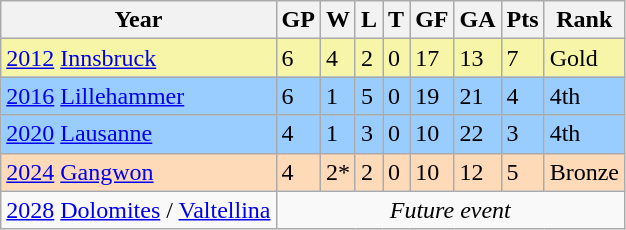<table class="wikitable">
<tr>
<th>Year</th>
<th>GP</th>
<th>W</th>
<th>L</th>
<th>T</th>
<th>GF</th>
<th>GA</th>
<th>Pts</th>
<th>Rank</th>
</tr>
<tr style="background:#f7f6a8;">
<td> <a href='#'>2012</a> <a href='#'>Innsbruck</a></td>
<td>6</td>
<td>4</td>
<td>2</td>
<td>0</td>
<td>17</td>
<td>13</td>
<td>7</td>
<td> Gold</td>
</tr>
<tr style="background:#9acdff;"|>
<td> <a href='#'>2016</a> <a href='#'>Lillehammer</a></td>
<td>6</td>
<td>1</td>
<td>5</td>
<td>0</td>
<td>19</td>
<td>21</td>
<td>4</td>
<td>4th</td>
</tr>
<tr style="background:#9acdff;"|>
<td> <a href='#'>2020</a> <a href='#'>Lausanne</a></td>
<td>4</td>
<td>1</td>
<td>3</td>
<td>0</td>
<td>10</td>
<td>22</td>
<td>3</td>
<td>4th</td>
</tr>
<tr style="background:#ffdab9;">
<td> <a href='#'>2024</a> <a href='#'>Gangwon</a></td>
<td>4</td>
<td>2*</td>
<td>2</td>
<td>0</td>
<td>10</td>
<td>12</td>
<td>5</td>
<td> Bronze</td>
</tr>
<tr>
<td> <a href='#'>2028</a> <a href='#'>Dolomites</a> / <a href='#'>Valtellina</a></td>
<td colspan=10 align=center><em>Future event</em></td>
</tr>
</table>
